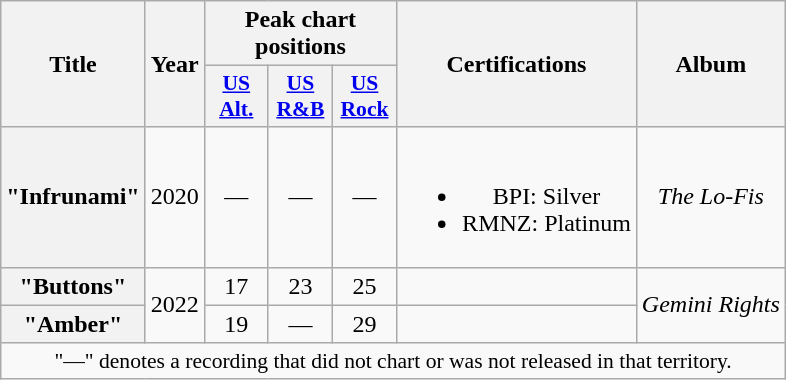<table class="wikitable plainrowheaders" style="text-align:center;">
<tr>
<th scope="col" rowspan="2">Title</th>
<th scope="col" rowspan="2">Year</th>
<th scope="col" colspan="3">Peak chart positions</th>
<th scope="col" rowspan="2">Certifications</th>
<th scope="col" rowspan="2">Album</th>
</tr>
<tr>
<th scope="col" style="width:2.5em;font-size:90%;"><a href='#'>US<br>Alt.</a><br></th>
<th scope="col" style="width:2.5em;font-size:90%;"><a href='#'>US<br>R&B</a><br></th>
<th scope="col" style="width:2.5em;font-size:90%;"><a href='#'>US<br>Rock</a><br></th>
</tr>
<tr>
<th scope="row">"Infrunami"</th>
<td>2020</td>
<td>—</td>
<td>—</td>
<td>—</td>
<td><br><ul><li>BPI: Silver</li><li>RMNZ: Platinum</li></ul></td>
<td><em>The Lo-Fis</em></td>
</tr>
<tr>
<th scope="row">"Buttons"</th>
<td rowspan="2">2022</td>
<td>17</td>
<td>23</td>
<td>25</td>
<td></td>
<td rowspan="2"><em>Gemini Rights</em></td>
</tr>
<tr>
<th scope="row">"Amber"</th>
<td>19</td>
<td>—</td>
<td>29</td>
<td></td>
</tr>
<tr>
<td colspan="11" style="font-size:90%">"—" denotes a recording that did not chart or was not released in that territory.</td>
</tr>
</table>
